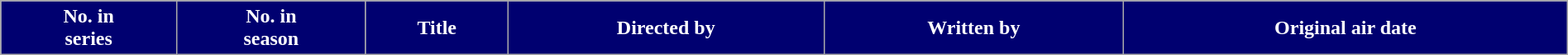<table class="wikitable plainrowheaders" style="width:100%">
<tr style="color:#FFFFFF">
<th style="background:#000070">No. in<br>series</th>
<th style="background:#000070">No. in<br>season</th>
<th style="background:#000070">Title</th>
<th style="background:#000070">Directed by</th>
<th style="background:#000070">Written by</th>
<th style="background:#000070">Original air date<br>





































</th>
</tr>
</table>
